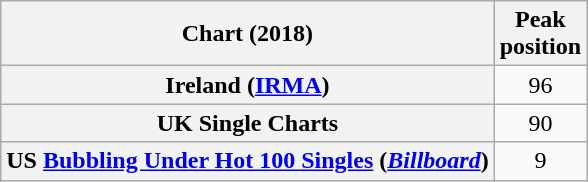<table class="wikitable sortable plainrowheaders" style="text-align:center;">
<tr>
<th scope="col">Chart (2018)</th>
<th scope="col">Peak<br>position</th>
</tr>
<tr>
<th scope="row">Ireland (<a href='#'>IRMA</a>)</th>
<td>96</td>
</tr>
<tr>
<th><strong>UK Single Charts</strong></th>
<td>90</td>
</tr>
<tr>
<th scope="row">US <a href='#'>Bubbling Under Hot 100 Singles</a> (<em><a href='#'>Billboard</a></em>)</th>
<td>9</td>
</tr>
</table>
